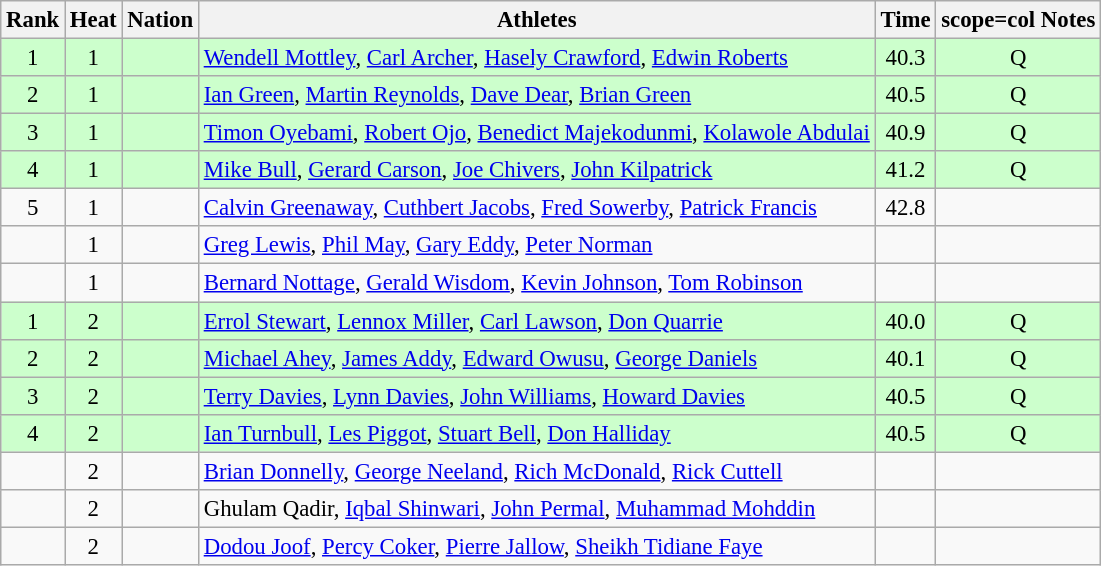<table class="wikitable sortable" style="text-align:center;font-size:95%">
<tr>
<th scope=col>Rank</th>
<th scope=col>Heat</th>
<th scope=col>Nation</th>
<th scope=col>Athletes</th>
<th scope=col>Time</th>
<th>scope=col  Notes</th>
</tr>
<tr style="background-color: #ccffcc;">
<td>1</td>
<td>1</td>
<td style="text-align:left;"></td>
<td style="text-align:left;"><a href='#'>Wendell Mottley</a>, <a href='#'>Carl Archer</a>, <a href='#'>Hasely Crawford</a>, <a href='#'>Edwin Roberts</a></td>
<td>40.3</td>
<td>Q</td>
</tr>
<tr style="background-color: #ccffcc;">
<td>2</td>
<td>1</td>
<td style="text-align:left;"></td>
<td style="text-align:left;"><a href='#'>Ian Green</a>, <a href='#'>Martin Reynolds</a>, <a href='#'>Dave Dear</a>, <a href='#'>Brian Green</a></td>
<td>40.5</td>
<td>Q</td>
</tr>
<tr style="background-color: #ccffcc;">
<td>3</td>
<td>1</td>
<td style="text-align:left;"></td>
<td style="text-align:left;"><a href='#'>Timon Oyebami</a>, <a href='#'>Robert Ojo</a>, <a href='#'>Benedict Majekodunmi</a>, <a href='#'>Kolawole Abdulai</a></td>
<td>40.9</td>
<td>Q</td>
</tr>
<tr style="background-color: #ccffcc;">
<td>4</td>
<td>1</td>
<td style="text-align:left;"></td>
<td style="text-align:left;"><a href='#'>Mike Bull</a>, <a href='#'>Gerard Carson</a>, <a href='#'>Joe Chivers</a>, <a href='#'>John Kilpatrick</a></td>
<td>41.2</td>
<td>Q</td>
</tr>
<tr>
<td>5</td>
<td>1</td>
<td style="text-align:left;"></td>
<td style="text-align:left;"><a href='#'>Calvin Greenaway</a>, <a href='#'>Cuthbert Jacobs</a>, <a href='#'>Fred Sowerby</a>, <a href='#'>Patrick Francis</a></td>
<td>42.8</td>
<td></td>
</tr>
<tr>
<td></td>
<td>1</td>
<td style="text-align:left;"></td>
<td style="text-align:left;"><a href='#'>Greg Lewis</a>, <a href='#'>Phil May</a>, <a href='#'>Gary Eddy</a>, <a href='#'>Peter Norman</a></td>
<td></td>
<td></td>
</tr>
<tr>
<td></td>
<td>1</td>
<td style="text-align:left;"></td>
<td style="text-align:left;"><a href='#'>Bernard Nottage</a>, <a href='#'>Gerald Wisdom</a>, <a href='#'>Kevin Johnson</a>, <a href='#'>Tom Robinson</a></td>
<td></td>
<td></td>
</tr>
<tr style="background-color: #ccffcc;">
<td>1</td>
<td>2</td>
<td style="text-align:left;"></td>
<td style="text-align:left;"><a href='#'>Errol Stewart</a>, <a href='#'>Lennox Miller</a>, <a href='#'>Carl Lawson</a>, <a href='#'>Don Quarrie</a></td>
<td>40.0</td>
<td>Q</td>
</tr>
<tr style="background-color: #ccffcc;">
<td>2</td>
<td>2</td>
<td style="text-align:left;"></td>
<td style="text-align:left;"><a href='#'>Michael Ahey</a>, <a href='#'>James Addy</a>, <a href='#'>Edward Owusu</a>, <a href='#'>George Daniels</a></td>
<td>40.1</td>
<td>Q</td>
</tr>
<tr style="background-color: #ccffcc;">
<td>3</td>
<td>2</td>
<td style="text-align:left;"></td>
<td style="text-align:left;"><a href='#'>Terry Davies</a>, <a href='#'>Lynn Davies</a>, <a href='#'>John Williams</a>, <a href='#'>Howard Davies</a></td>
<td>40.5</td>
<td>Q</td>
</tr>
<tr style="background-color: #ccffcc;">
<td>4</td>
<td>2</td>
<td style="text-align:left;"></td>
<td style="text-align:left;"><a href='#'>Ian Turnbull</a>, <a href='#'>Les Piggot</a>, <a href='#'>Stuart Bell</a>, <a href='#'>Don Halliday</a></td>
<td>40.5</td>
<td>Q</td>
</tr>
<tr>
<td></td>
<td>2</td>
<td style="text-align:left;"></td>
<td style="text-align:left;"><a href='#'>Brian Donnelly</a>, <a href='#'>George Neeland</a>, <a href='#'>Rich McDonald</a>, <a href='#'>Rick Cuttell</a></td>
<td></td>
<td></td>
</tr>
<tr>
<td></td>
<td>2</td>
<td style="text-align:left;"></td>
<td style="text-align:left;">Ghulam Qadir, <a href='#'>Iqbal Shinwari</a>, <a href='#'>John Permal</a>, <a href='#'>Muhammad Mohddin</a></td>
<td></td>
<td></td>
</tr>
<tr>
<td></td>
<td>2</td>
<td style="text-align:left;"></td>
<td style="text-align:left;"><a href='#'>Dodou Joof</a>, <a href='#'>Percy Coker</a>, <a href='#'>Pierre Jallow</a>, <a href='#'>Sheikh Tidiane Faye</a></td>
<td></td>
<td></td>
</tr>
</table>
